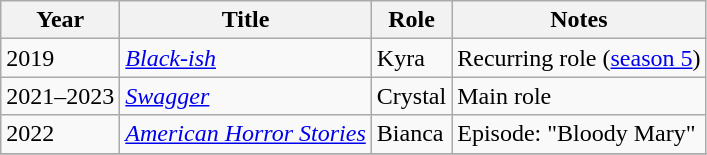<table class="wikitable sortable">
<tr>
<th>Year</th>
<th>Title</th>
<th>Role</th>
<th class="unsortable">Notes</th>
</tr>
<tr>
<td>2019</td>
<td><em><a href='#'>Black-ish</a></em></td>
<td>Kyra</td>
<td>Recurring role (<a href='#'>season 5</a>)</td>
</tr>
<tr>
<td>2021–2023</td>
<td><em><a href='#'>Swagger</a></em></td>
<td>Crystal</td>
<td>Main role</td>
</tr>
<tr>
<td>2022</td>
<td><em><a href='#'>American Horror Stories</a></em></td>
<td>Bianca</td>
<td>Episode: "Bloody Mary"</td>
</tr>
<tr>
</tr>
</table>
